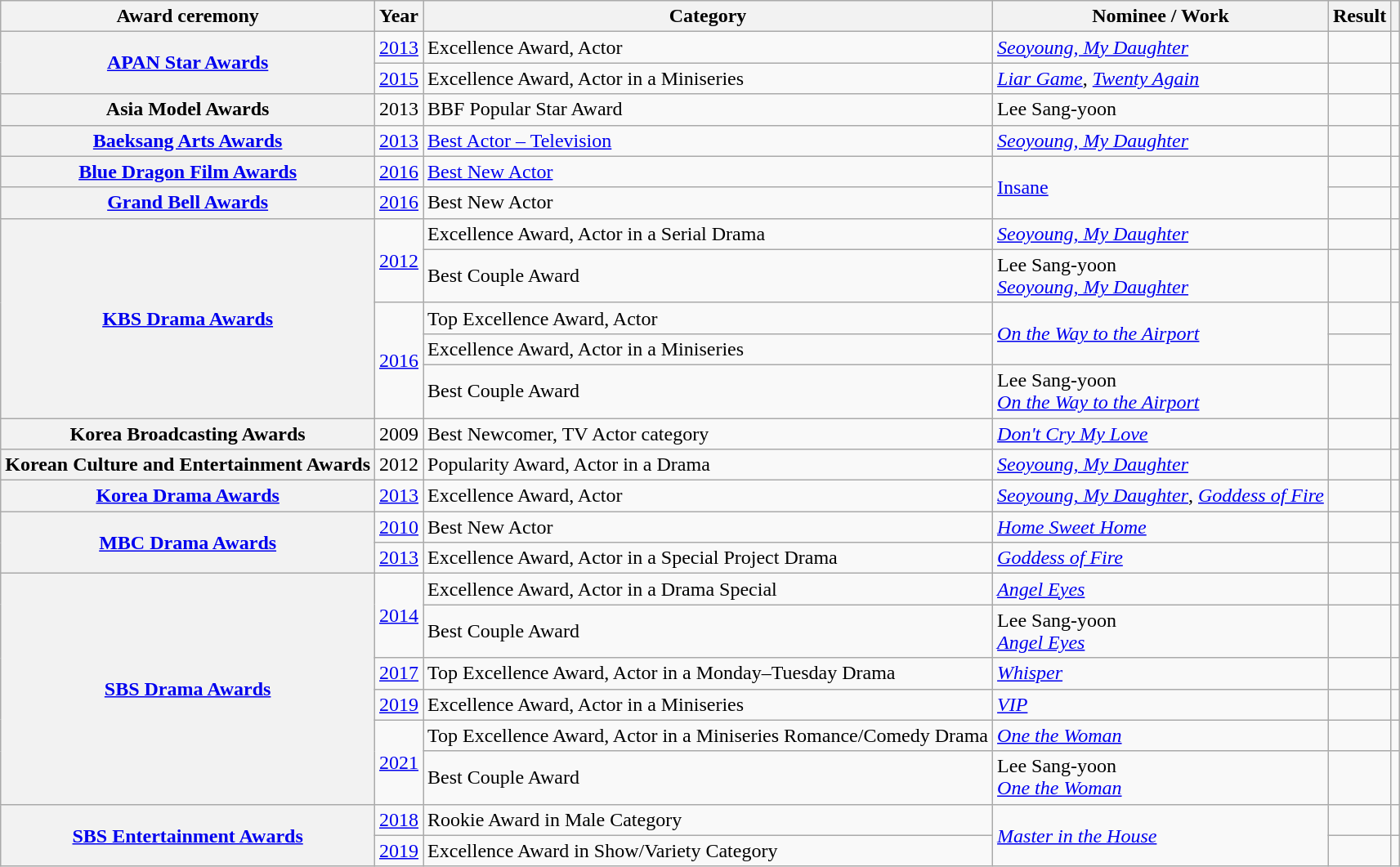<table class="wikitable plainrowheaders sortable">
<tr>
<th scope="col">Award ceremony</th>
<th scope="col">Year</th>
<th scope="col">Category</th>
<th scope="col">Nominee / Work</th>
<th scope="col">Result</th>
<th scope="col" class="unsortable"></th>
</tr>
<tr>
<th scope="row"  rowspan="2"><a href='#'>APAN Star Awards</a></th>
<td style="text-align:center"><a href='#'>2013</a></td>
<td>Excellence Award, Actor</td>
<td><em><a href='#'>Seoyoung, My Daughter</a></em></td>
<td></td>
<td style="text-align:center"></td>
</tr>
<tr>
<td style="text-align:center"><a href='#'>2015</a></td>
<td>Excellence Award, Actor in a Miniseries</td>
<td><em><a href='#'>Liar Game</a></em>, <em><a href='#'>Twenty Again</a></em></td>
<td></td>
<td style="text-align:center"></td>
</tr>
<tr>
<th scope="row">Asia Model Awards</th>
<td style="text-align:center">2013</td>
<td>BBF Popular Star Award</td>
<td>Lee Sang-yoon</td>
<td></td>
<td style="text-align:center"></td>
</tr>
<tr>
<th scope="row"><a href='#'>Baeksang Arts Awards</a></th>
<td style="text-align:center"><a href='#'>2013</a></td>
<td><a href='#'>Best Actor – Television</a></td>
<td><em><a href='#'>Seoyoung, My Daughter</a></em></td>
<td></td>
<td style="text-align:center"></td>
</tr>
<tr>
<th scope="row"><a href='#'>Blue Dragon Film Awards</a></th>
<td style="text-align:center"><a href='#'>2016</a></td>
<td><a href='#'>Best New Actor</a></td>
<td rowspan="2"><em><a href='#'></em>Insane<em></a></em></td>
<td></td>
<td style="text-align:center"></td>
</tr>
<tr>
<th scope="row"><a href='#'>Grand Bell Awards</a></th>
<td style="text-align:center"><a href='#'>2016</a></td>
<td>Best New Actor</td>
<td></td>
<td style="text-align:center"></td>
</tr>
<tr>
<th scope="row"  rowspan="5"><a href='#'>KBS Drama Awards</a></th>
<td rowspan="2" style="text-align:center"><a href='#'>2012</a></td>
<td>Excellence Award, Actor in a Serial Drama</td>
<td><em><a href='#'>Seoyoung, My Daughter</a></em></td>
<td></td>
<td style="text-align:center"></td>
</tr>
<tr>
<td>Best Couple Award</td>
<td>Lee Sang-yoon  <br><em><a href='#'>Seoyoung, My Daughter</a></em></td>
<td></td>
<td style="text-align:center"></td>
</tr>
<tr>
<td rowspan="3" style="text-align:center"><a href='#'>2016</a></td>
<td>Top Excellence Award, Actor</td>
<td rowspan="2"><em><a href='#'>On the Way to the Airport</a></em></td>
<td></td>
<td rowspan="3" style="text-align:center"></td>
</tr>
<tr>
<td>Excellence Award, Actor in a Miniseries</td>
<td></td>
</tr>
<tr>
<td>Best Couple Award</td>
<td>Lee Sang-yoon  <br> <em><a href='#'>On the Way to the Airport</a></em></td>
<td></td>
</tr>
<tr>
<th scope="row">Korea Broadcasting Awards</th>
<td style="text-align:center">2009</td>
<td>Best Newcomer, TV Actor category</td>
<td><em><a href='#'>Don't Cry My Love</a></em></td>
<td></td>
<td style="text-align:center"></td>
</tr>
<tr>
<th scope="row">Korean Culture and Entertainment Awards</th>
<td style="text-align:center">2012</td>
<td>Popularity Award, Actor in a Drama</td>
<td><em><a href='#'>Seoyoung, My Daughter</a></em></td>
<td></td>
<td style="text-align:center"></td>
</tr>
<tr>
<th scope="row"><a href='#'>Korea Drama Awards</a></th>
<td style="text-align:center"><a href='#'>2013</a></td>
<td>Excellence Award, Actor</td>
<td><em><a href='#'>Seoyoung, My Daughter</a></em>, <em><a href='#'>Goddess of Fire</a></em></td>
<td></td>
<td style="text-align:center"></td>
</tr>
<tr>
<th scope="row"  rowspan="2"><a href='#'>MBC Drama Awards</a></th>
<td style="text-align:center"><a href='#'>2010</a></td>
<td>Best New Actor</td>
<td><em><a href='#'>Home Sweet Home</a></em></td>
<td></td>
<td style="text-align:center"></td>
</tr>
<tr>
<td style="text-align:center"><a href='#'>2013</a></td>
<td>Excellence Award, Actor in a Special Project Drama</td>
<td><em><a href='#'>Goddess of Fire</a></em></td>
<td></td>
<td style="text-align:center"></td>
</tr>
<tr>
<th scope="row"  rowspan="6"><a href='#'>SBS Drama Awards</a></th>
<td rowspan="2" style="text-align:center"><a href='#'>2014</a></td>
<td>Excellence Award, Actor in a Drama Special</td>
<td><em><a href='#'>Angel Eyes</a></em></td>
<td></td>
<td style="text-align:center"></td>
</tr>
<tr>
<td>Best Couple Award</td>
<td>Lee Sang-yoon  <br> <em><a href='#'>Angel Eyes</a></em></td>
<td></td>
<td style="text-align:center"></td>
</tr>
<tr>
<td style="text-align:center"><a href='#'>2017</a></td>
<td>Top Excellence Award, Actor in a Monday–Tuesday Drama</td>
<td><em><a href='#'>Whisper</a></em></td>
<td></td>
<td style="text-align:center"></td>
</tr>
<tr>
<td style="text-align:center"><a href='#'>2019</a></td>
<td>Excellence Award, Actor in a Miniseries</td>
<td><em><a href='#'>VIP</a></em></td>
<td></td>
<td style="text-align:center"></td>
</tr>
<tr>
<td rowspan="2" style="text-align:center"><a href='#'>2021</a></td>
<td>Top Excellence Award, Actor in a Miniseries Romance/Comedy Drama</td>
<td><em><a href='#'>One the Woman</a></em></td>
<td></td>
<td style="text-align:center"></td>
</tr>
<tr>
<td>Best Couple Award</td>
<td>Lee Sang-yoon <br><em><a href='#'>One the Woman</a></em></td>
<td></td>
<td style="text-align:center"></td>
</tr>
<tr>
<th scope="row"  rowspan="2"><a href='#'>SBS Entertainment Awards</a></th>
<td style="text-align:center"><a href='#'>2018</a></td>
<td>Rookie Award in Male Category</td>
<td rowspan="2"><em><a href='#'>Master in the House</a></em></td>
<td></td>
<td style="text-align:center"></td>
</tr>
<tr>
<td style="text-align:center"><a href='#'>2019</a></td>
<td>Excellence Award in Show/Variety Category</td>
<td></td>
<td style="text-align:center"></td>
</tr>
</table>
